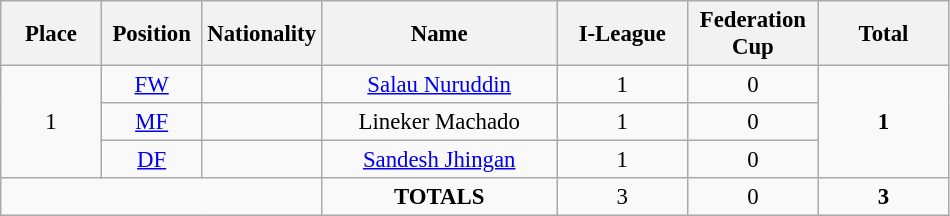<table class="wikitable" style="font-size: 95%; text-align: center;">
<tr>
<th width=60>Place</th>
<th width=60>Position</th>
<th width=60>Nationality</th>
<th width=150>Name</th>
<th width=80>I-League</th>
<th width=80>Federation Cup</th>
<th width=80><strong>Total</strong></th>
</tr>
<tr>
<td rowspan="3">1</td>
<td><a href='#'>FW</a></td>
<td></td>
<td><a href='#'>Salau Nuruddin</a></td>
<td>1</td>
<td>0</td>
<td rowspan="3"><strong>1</strong></td>
</tr>
<tr>
<td><a href='#'>MF</a></td>
<td></td>
<td>Lineker Machado</td>
<td>1</td>
<td>0</td>
</tr>
<tr>
<td><a href='#'>DF</a></td>
<td></td>
<td><a href='#'>Sandesh Jhingan</a></td>
<td>1</td>
<td>0</td>
</tr>
<tr>
<td colspan="3"></td>
<td><strong>TOTALS</strong></td>
<td>3</td>
<td>0</td>
<td><strong>3</strong></td>
</tr>
</table>
